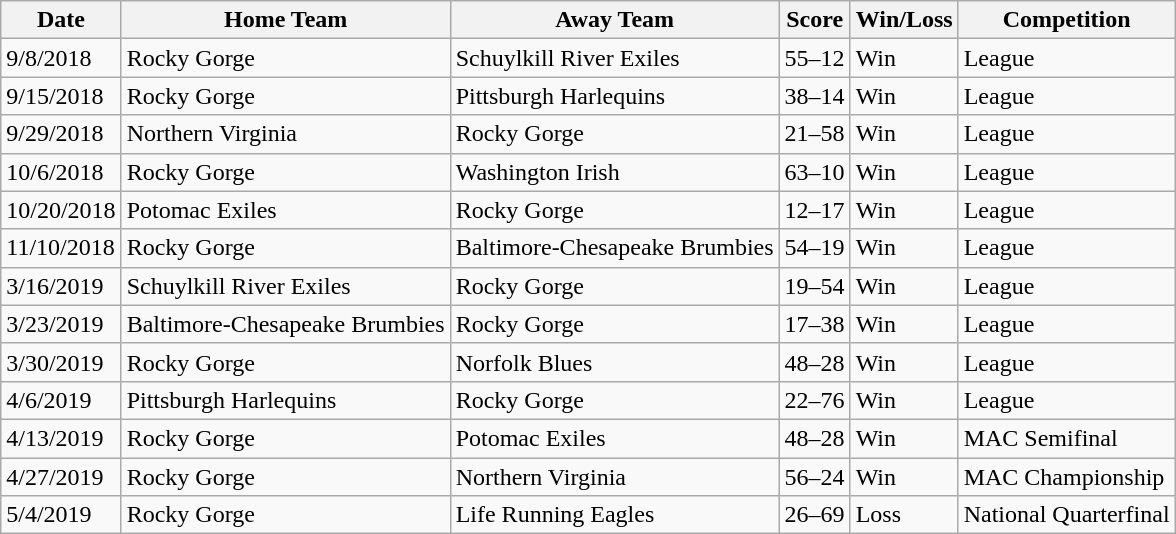<table class="wikitable">
<tr>
<th>Date</th>
<th>Home Team</th>
<th>Away Team</th>
<th>Score</th>
<th>Win/Loss</th>
<th>Competition</th>
</tr>
<tr>
<td>9/8/2018</td>
<td>Rocky Gorge</td>
<td>Schuylkill River Exiles</td>
<td>55–12</td>
<td>Win</td>
<td>League</td>
</tr>
<tr>
<td>9/15/2018</td>
<td>Rocky Gorge</td>
<td>Pittsburgh Harlequins</td>
<td>38–14</td>
<td>Win</td>
<td>League</td>
</tr>
<tr>
<td>9/29/2018</td>
<td>Northern Virginia</td>
<td>Rocky Gorge</td>
<td>21–58</td>
<td>Win</td>
<td>League</td>
</tr>
<tr>
<td>10/6/2018</td>
<td>Rocky Gorge</td>
<td>Washington Irish</td>
<td>63–10</td>
<td>Win</td>
<td>League</td>
</tr>
<tr>
<td>10/20/2018</td>
<td>Potomac Exiles</td>
<td>Rocky Gorge</td>
<td>12–17</td>
<td>Win</td>
<td>League</td>
</tr>
<tr>
<td>11/10/2018</td>
<td>Rocky Gorge</td>
<td>Baltimore-Chesapeake Brumbies</td>
<td>54–19</td>
<td>Win</td>
<td>League</td>
</tr>
<tr>
<td>3/16/2019</td>
<td>Schuylkill River Exiles</td>
<td>Rocky Gorge</td>
<td>19–54</td>
<td>Win</td>
<td>League</td>
</tr>
<tr>
<td>3/23/2019</td>
<td>Baltimore-Chesapeake Brumbies</td>
<td>Rocky Gorge</td>
<td>17–38</td>
<td>Win</td>
<td>League</td>
</tr>
<tr>
<td>3/30/2019</td>
<td>Rocky Gorge</td>
<td>Norfolk Blues</td>
<td>48–28</td>
<td>Win</td>
<td>League</td>
</tr>
<tr>
<td>4/6/2019</td>
<td>Pittsburgh Harlequins</td>
<td>Rocky Gorge</td>
<td>22–76</td>
<td>Win</td>
<td>League</td>
</tr>
<tr>
<td>4/13/2019</td>
<td>Rocky Gorge</td>
<td>Potomac Exiles</td>
<td>48–28</td>
<td>Win</td>
<td>MAC Semifinal</td>
</tr>
<tr>
<td>4/27/2019</td>
<td>Rocky Gorge</td>
<td>Northern Virginia</td>
<td>56–24</td>
<td>Win</td>
<td>MAC Championship</td>
</tr>
<tr>
<td>5/4/2019</td>
<td>Rocky Gorge</td>
<td>Life Running Eagles</td>
<td>26–69</td>
<td>Loss</td>
<td>National Quarterfinal</td>
</tr>
</table>
